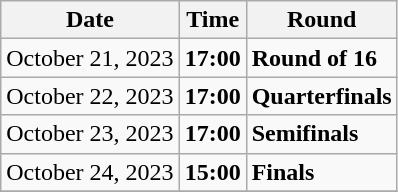<table class="wikitable">
<tr>
<th>Date</th>
<th>Time</th>
<th>Round</th>
</tr>
<tr>
<td>October 21, 2023</td>
<td><strong>17:00</strong></td>
<td><strong>Round of 16</strong></td>
</tr>
<tr>
<td>October 22, 2023</td>
<td><strong>17:00</strong></td>
<td><strong>Quarterfinals</strong></td>
</tr>
<tr>
<td>October 23, 2023</td>
<td><strong>17:00</strong></td>
<td><strong>Semifinals</strong></td>
</tr>
<tr>
<td>October 24, 2023</td>
<td><strong>15:00</strong></td>
<td><strong>Finals</strong></td>
</tr>
<tr>
</tr>
</table>
